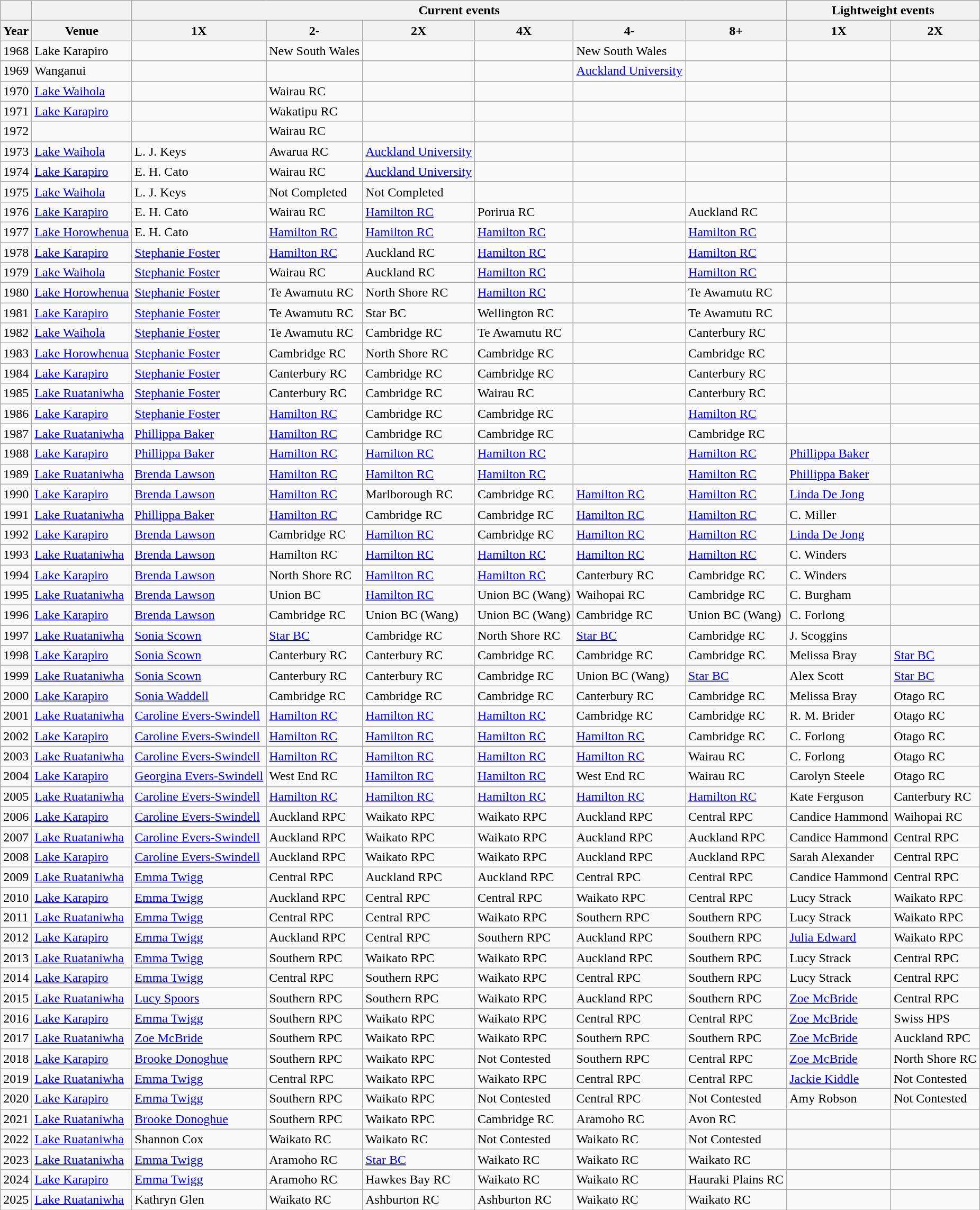<table class="wikitable">
<tr>
<th></th>
<th></th>
<th colspan="6">Current events</th>
<th colspan="2">Lightweight events</th>
</tr>
<tr>
<th>Year</th>
<th>Venue</th>
<th>1X</th>
<th>2-</th>
<th>2X</th>
<th>4X</th>
<th>4-</th>
<th>8+</th>
<th>1X</th>
<th>2X</th>
</tr>
<tr>
<td>1968</td>
<td>Lake Karapiro</td>
<td></td>
<td>New South Wales</td>
<td></td>
<td></td>
<td>New South Wales</td>
<td></td>
<td></td>
<td></td>
</tr>
<tr>
<td>1969</td>
<td>Wanganui</td>
<td></td>
<td></td>
<td></td>
<td></td>
<td><a href='#'>Auckland University</a></td>
<td></td>
<td></td>
<td></td>
</tr>
<tr>
<td>1970</td>
<td><a href='#'>Lake Waihola</a></td>
<td></td>
<td>Wairau RC</td>
<td></td>
<td></td>
<td></td>
<td></td>
<td></td>
<td></td>
</tr>
<tr>
<td>1971</td>
<td><a href='#'>Lake Karapiro</a></td>
<td></td>
<td>Wakatipu RC</td>
<td></td>
<td></td>
<td></td>
<td></td>
<td></td>
<td></td>
</tr>
<tr>
<td>1972</td>
<td></td>
<td></td>
<td>Wairau RC</td>
<td></td>
<td></td>
<td></td>
<td></td>
<td></td>
<td></td>
</tr>
<tr>
<td>1973</td>
<td><a href='#'>Lake Waihola</a></td>
<td>L. J. Keys</td>
<td>Awarua RC</td>
<td><a href='#'>Auckland University</a></td>
<td></td>
<td></td>
<td></td>
<td></td>
<td></td>
</tr>
<tr>
<td>1974</td>
<td><a href='#'>Lake Karapiro</a></td>
<td>E. H. Cato</td>
<td>Wairau RC</td>
<td><a href='#'>Auckland University</a></td>
<td></td>
<td></td>
<td></td>
<td></td>
<td></td>
</tr>
<tr>
<td>1975</td>
<td><a href='#'>Lake Waihola</a></td>
<td>L. J. Keys</td>
<td>Not Completed</td>
<td>Not Completed</td>
<td></td>
<td></td>
<td></td>
<td></td>
<td></td>
</tr>
<tr>
<td>1976</td>
<td><a href='#'>Lake Karapiro</a></td>
<td>E. H. Cato</td>
<td>Wairau RC</td>
<td><a href='#'>Hamilton RC</a></td>
<td>Porirua RC</td>
<td></td>
<td>Auckland  RC</td>
<td></td>
<td></td>
</tr>
<tr>
<td>1977</td>
<td><a href='#'>Lake Horowhenua</a></td>
<td>E. H. Cato</td>
<td><a href='#'>Hamilton RC</a></td>
<td><a href='#'>Hamilton RC</a></td>
<td><a href='#'>Hamilton RC</a></td>
<td></td>
<td><a href='#'>Hamilton RC</a></td>
<td></td>
<td></td>
</tr>
<tr>
<td>1978</td>
<td><a href='#'>Lake Karapiro</a></td>
<td><a href='#'>Stephanie Foster</a></td>
<td><a href='#'>Hamilton RC</a></td>
<td>Auckland  RC</td>
<td><a href='#'>Hamilton RC</a></td>
<td></td>
<td><a href='#'>Hamilton RC</a></td>
<td></td>
<td></td>
</tr>
<tr>
<td>1979</td>
<td><a href='#'>Lake Waihola</a></td>
<td><a href='#'>Stephanie Foster</a></td>
<td>Wairau RC</td>
<td>Auckland RC</td>
<td><a href='#'>Hamilton RC</a></td>
<td></td>
<td><a href='#'>Hamilton RC</a></td>
<td></td>
<td></td>
</tr>
<tr>
<td>1980</td>
<td><a href='#'>Lake Horowhenua</a></td>
<td><a href='#'>Stephanie Foster</a></td>
<td>Te Awamutu RC</td>
<td>North Shore RC</td>
<td><a href='#'>Hamilton RC</a></td>
<td></td>
<td>Te Awamutu RC</td>
<td></td>
<td></td>
</tr>
<tr>
<td>1981</td>
<td><a href='#'>Lake Karapiro</a></td>
<td><a href='#'>Stephanie Foster</a></td>
<td>Te Awamutu RC</td>
<td>Star BC</td>
<td>Wellington RC</td>
<td></td>
<td>Te Awamutu RC</td>
<td></td>
<td></td>
</tr>
<tr>
<td>1982</td>
<td><a href='#'>Lake Waihola</a></td>
<td><a href='#'>Stephanie Foster</a></td>
<td>Te Awamutu RC</td>
<td>Cambridge RC</td>
<td>Te Awamutu RC</td>
<td></td>
<td>Canterbury RC</td>
<td></td>
<td></td>
</tr>
<tr>
<td>1983</td>
<td><a href='#'>Lake Horowhenua</a></td>
<td><a href='#'>Stephanie Foster</a></td>
<td>Cambridge RC</td>
<td>North Shore RC</td>
<td>Cambridge RC</td>
<td></td>
<td>Cambridge RC</td>
<td></td>
<td></td>
</tr>
<tr>
<td>1984</td>
<td><a href='#'>Lake Karapiro</a></td>
<td><a href='#'>Stephanie Foster</a></td>
<td>Canterbury RC</td>
<td>Cambridge RC</td>
<td>Cambridge RC</td>
<td></td>
<td>Canterbury RC</td>
<td></td>
<td></td>
</tr>
<tr>
<td>1985</td>
<td><a href='#'>Lake Ruataniwha</a></td>
<td><a href='#'>Stephanie Foster</a></td>
<td>Canterbury RC</td>
<td>Cambridge RC</td>
<td>Wairau RC</td>
<td></td>
<td>Canterbury RC</td>
<td></td>
<td></td>
</tr>
<tr>
<td>1986</td>
<td><a href='#'>Lake Karapiro</a></td>
<td><a href='#'>Stephanie Foster</a></td>
<td><a href='#'>Hamilton RC</a></td>
<td>Cambridge RC</td>
<td>Cambridge RC</td>
<td></td>
<td><a href='#'>Hamilton RC</a></td>
<td></td>
<td></td>
</tr>
<tr>
<td>1987</td>
<td><a href='#'>Lake Ruataniwha</a></td>
<td><a href='#'>Phillippa  Baker</a></td>
<td><a href='#'>Hamilton RC</a></td>
<td>Cambridge RC</td>
<td>Cambridge RC</td>
<td></td>
<td>Cambridge RC</td>
<td></td>
<td></td>
</tr>
<tr>
<td>1988</td>
<td><a href='#'>Lake Karapiro</a></td>
<td><a href='#'>Phillippa  Baker</a></td>
<td><a href='#'>Hamilton RC</a></td>
<td><a href='#'>Hamilton RC</a></td>
<td><a href='#'>Hamilton RC</a></td>
<td></td>
<td><a href='#'>Hamilton RC</a></td>
<td><a href='#'>Phillippa  Baker</a></td>
<td></td>
</tr>
<tr>
<td>1989</td>
<td><a href='#'>Lake Ruataniwha</a></td>
<td><a href='#'>Brenda Lawson</a></td>
<td><a href='#'>Hamilton RC</a></td>
<td><a href='#'>Hamilton RC</a></td>
<td><a href='#'>Hamilton RC</a></td>
<td></td>
<td><a href='#'>Hamilton RC</a></td>
<td><a href='#'>Phillippa  Baker</a></td>
<td></td>
</tr>
<tr>
<td>1990</td>
<td><a href='#'>Lake Karapiro</a></td>
<td><a href='#'>Brenda Lawson</a></td>
<td><a href='#'>Hamilton RC</a></td>
<td>Marlborough RC</td>
<td>Cambridge RC</td>
<td><a href='#'>Hamilton RC</a></td>
<td><a href='#'>Hamilton RC</a></td>
<td><a href='#'>Linda De Jong</a></td>
<td></td>
</tr>
<tr>
<td>1991</td>
<td><a href='#'>Lake Ruataniwha</a></td>
<td><a href='#'>Phillippa  Baker</a></td>
<td><a href='#'>Hamilton RC</a></td>
<td>Cambridge RC</td>
<td>Cambridge RC</td>
<td><a href='#'>Hamilton RC</a></td>
<td><a href='#'>Hamilton RC</a></td>
<td>C. Miller</td>
<td></td>
</tr>
<tr>
<td>1992</td>
<td><a href='#'>Lake Karapiro</a></td>
<td><a href='#'>Brenda Lawson</a></td>
<td>Cambridge RC</td>
<td><a href='#'>Hamilton RC</a></td>
<td>Cambridge RC</td>
<td><a href='#'>Hamilton RC</a></td>
<td><a href='#'>Hamilton RC</a></td>
<td><a href='#'>Linda De Jong</a></td>
<td></td>
</tr>
<tr>
<td>1993</td>
<td><a href='#'>Lake Ruataniwha</a></td>
<td><a href='#'>Brenda Lawson</a></td>
<td>Hamilton RC</td>
<td><a href='#'>Hamilton RC</a></td>
<td><a href='#'>Hamilton RC</a></td>
<td><a href='#'>Hamilton RC</a></td>
<td><a href='#'>Hamilton RC</a></td>
<td>C. Winders</td>
<td></td>
</tr>
<tr>
<td>1994</td>
<td><a href='#'>Lake Karapiro</a></td>
<td><a href='#'>Brenda Lawson</a></td>
<td>North Shore RC</td>
<td><a href='#'>Hamilton RC</a></td>
<td><a href='#'>Hamilton RC</a></td>
<td>Canterbury  RC</td>
<td>Cambridge RC</td>
<td>C. Winders</td>
<td></td>
</tr>
<tr>
<td>1995</td>
<td><a href='#'>Lake Ruataniwha</a></td>
<td><a href='#'>Brenda Lawson</a></td>
<td>Union BC</td>
<td><a href='#'>Hamilton RC</a></td>
<td>Union BC (Wang)</td>
<td>Waihopai RC</td>
<td>Cambridge RC</td>
<td>C. Burgham</td>
<td></td>
</tr>
<tr>
<td>1996</td>
<td><a href='#'>Lake Karapiro</a></td>
<td><a href='#'>Brenda Lawson</a></td>
<td>Cambridge RC</td>
<td>Union BC (Wang)</td>
<td>Union BC (Wang)</td>
<td>Cambridge RC</td>
<td>Union BC (Wang)</td>
<td>C. Forlong</td>
<td></td>
</tr>
<tr>
<td>1997</td>
<td><a href='#'>Lake Ruataniwha</a></td>
<td><a href='#'>Sonia Scown</a></td>
<td><a href='#'>Star BC</a></td>
<td>Cambridge RC</td>
<td>North Shore RC</td>
<td><a href='#'>Star BC</a></td>
<td>Cambridge RC</td>
<td>J. Scoggins</td>
<td></td>
</tr>
<tr>
<td>1998</td>
<td><a href='#'>Lake Karapiro</a></td>
<td><a href='#'>Sonia Scown</a></td>
<td>Canterbury  RC</td>
<td>Canterbury RC</td>
<td>Cambridge RC</td>
<td>Cambridge  RC</td>
<td>Cambridge RC</td>
<td>Melissa Bray</td>
<td><a href='#'>Star BC</a></td>
</tr>
<tr>
<td>1999</td>
<td><a href='#'>Lake Ruataniwha</a></td>
<td><a href='#'>Sonia Scown</a></td>
<td>Canterbury RC</td>
<td>Canterbury RC</td>
<td>Cambridge RC</td>
<td>Union BC (Wang)</td>
<td><a href='#'>Star BC</a></td>
<td>Alex Scott</td>
<td><a href='#'>Star BC</a></td>
</tr>
<tr>
<td>2000</td>
<td><a href='#'>Lake Karapiro</a></td>
<td><a href='#'>Sonia Waddell</a></td>
<td>Cambridge RC</td>
<td>Cambridge RC</td>
<td>Cambridge RC</td>
<td>Canterbury RC</td>
<td>Cambridge  RC</td>
<td>Melissa Bray</td>
<td>Otago RC</td>
</tr>
<tr>
<td>2001</td>
<td><a href='#'>Lake Ruataniwha</a></td>
<td><a href='#'>Caroline Evers-Swindell</a></td>
<td><a href='#'>Hamilton RC</a></td>
<td><a href='#'>Hamilton RC</a></td>
<td><a href='#'>Hamilton RC</a></td>
<td>Cambridge RC</td>
<td>Cambridge RC</td>
<td>R. M. Brider</td>
<td>Otago RC</td>
</tr>
<tr>
<td>2002</td>
<td><a href='#'>Lake Karapiro</a></td>
<td><a href='#'>Caroline Evers-Swindell</a></td>
<td><a href='#'>Hamilton RC</a></td>
<td><a href='#'>Hamilton RC</a></td>
<td><a href='#'>Hamilton RC</a></td>
<td><a href='#'>Hamilton RC</a></td>
<td>Cambridge RC</td>
<td>C. Forlong</td>
<td>Otago RC</td>
</tr>
<tr>
<td>2003</td>
<td><a href='#'>Lake Ruataniwha</a></td>
<td><a href='#'>Caroline Evers-Swindell</a></td>
<td><a href='#'>Hamilton RC</a></td>
<td><a href='#'>Hamilton RC</a></td>
<td><a href='#'>Hamilton RC</a></td>
<td><a href='#'>Hamilton RC</a></td>
<td>Wairau RC</td>
<td>C. Forlong</td>
<td>Otago RC</td>
</tr>
<tr>
<td>2004</td>
<td><a href='#'>Lake Karapiro</a></td>
<td><a href='#'>Georgina Evers-Swindell</a></td>
<td>West End RC</td>
<td><a href='#'>Hamilton RC</a></td>
<td><a href='#'>Hamilton RC</a></td>
<td>West End RC</td>
<td>Wairau RC</td>
<td>Carolyn Steele</td>
<td>Otago RC</td>
</tr>
<tr>
<td>2005</td>
<td><a href='#'>Lake Ruataniwha</a></td>
<td><a href='#'>Caroline Evers-Swindell</a></td>
<td><a href='#'>Hamilton RC</a></td>
<td><a href='#'>Hamilton RC</a></td>
<td><a href='#'>Hamilton RC</a></td>
<td><a href='#'>Hamilton RC</a></td>
<td><a href='#'>Hamilton RC</a></td>
<td>Kate Ferguson</td>
<td>Canterbury RC</td>
</tr>
<tr>
<td>2006</td>
<td><a href='#'>Lake Karapiro</a></td>
<td><a href='#'>Caroline Evers-Swindell</a></td>
<td>Auckland RPC</td>
<td>Waikato RPC</td>
<td>Waikato RPC</td>
<td>Auckland RPC</td>
<td>Central RPC</td>
<td>Candice Hammond</td>
<td>Waihopai RC</td>
</tr>
<tr>
<td>2007</td>
<td><a href='#'>Lake Ruataniwha</a></td>
<td><a href='#'>Caroline Evers-Swindell</a></td>
<td>Auckland RPC</td>
<td>Waikato RPC</td>
<td>Waikato RPC</td>
<td>Auckland RPC</td>
<td>Auckland RPC</td>
<td>Candice Hammond</td>
<td>Central RPC</td>
</tr>
<tr>
<td>2008</td>
<td><a href='#'>Lake Karapiro</a></td>
<td><a href='#'>Caroline Evers-Swindell</a></td>
<td>Auckland RPC</td>
<td>Waikato RPC</td>
<td>Waikato RPC</td>
<td>Auckland RPC</td>
<td>Auckland RPC</td>
<td>Sarah Alexander</td>
<td>Central RPC</td>
</tr>
<tr>
<td>2009</td>
<td><a href='#'>Lake Ruataniwha</a></td>
<td><a href='#'>Emma Twigg</a></td>
<td>Central RPC</td>
<td>Auckland RPC</td>
<td>Auckland RPC</td>
<td>Central RPC</td>
<td>Central RPC</td>
<td>Candice Hammond</td>
<td>Central RPC</td>
</tr>
<tr>
<td>2010</td>
<td><a href='#'>Lake Karapiro</a></td>
<td><a href='#'>Emma Twigg</a></td>
<td>Auckland RPC</td>
<td>Central RPC</td>
<td>Central RPC</td>
<td>Waikato RPC</td>
<td>Central RPC</td>
<td>Lucy Strack</td>
<td>Waikato RPC</td>
</tr>
<tr>
<td>2011</td>
<td><a href='#'>Lake Ruataniwha</a></td>
<td><a href='#'>Emma Twigg</a></td>
<td>Central RPC</td>
<td>Central RPC</td>
<td>Waikato RPC</td>
<td>Southern RPC</td>
<td>Southern RPC</td>
<td>Lucy Strack</td>
<td>Waikato RPC</td>
</tr>
<tr>
<td>2012</td>
<td><a href='#'>Lake Karapiro</a></td>
<td><a href='#'>Emma Twigg</a></td>
<td>Auckland RPC</td>
<td>Central RPC</td>
<td>Southern RPC</td>
<td>Auckland RPC</td>
<td>Southern RPC</td>
<td><a href='#'>Julia Edward</a></td>
<td>Waikato RPC</td>
</tr>
<tr>
<td>2013</td>
<td><a href='#'>Lake Ruataniwha</a></td>
<td><a href='#'>Emma Twigg</a></td>
<td>Southern RPC</td>
<td>Waikato RPC</td>
<td>Waikato RPC</td>
<td>Auckland RPC</td>
<td>Southern RPC</td>
<td>Lucy Strack</td>
<td>Central RPC</td>
</tr>
<tr>
<td>2014</td>
<td><a href='#'>Lake Karapiro</a></td>
<td><a href='#'>Emma Twigg</a></td>
<td>Central RPC</td>
<td>Southern RPC</td>
<td>Waikato RPC</td>
<td>Central RPC</td>
<td>Southern RPC</td>
<td>Lucy Strack</td>
<td>Central RPC</td>
</tr>
<tr>
<td>2015</td>
<td><a href='#'>Lake Ruataniwha</a></td>
<td><a href='#'>Lucy Spoors</a></td>
<td>Southern RPC</td>
<td>Southern RPC</td>
<td>Waikato RPC</td>
<td>Auckland RPC</td>
<td>Southern RPC</td>
<td><a href='#'>Zoe McBride</a></td>
<td>Central RPC</td>
</tr>
<tr>
<td>2016</td>
<td><a href='#'>Lake Karapiro</a></td>
<td><a href='#'>Emma Twigg</a></td>
<td>Southern RPC</td>
<td>Waikato RPC</td>
<td>Waikato RPC</td>
<td>Central RPC</td>
<td>Central RPC</td>
<td><a href='#'>Zoe McBride</a></td>
<td>Swiss HPS</td>
</tr>
<tr>
<td>2017</td>
<td><a href='#'>Lake Ruataniwha</a></td>
<td><a href='#'>Zoe McBride</a></td>
<td>Southern RPC</td>
<td>Waikato RPC</td>
<td>Waikato RPC</td>
<td>Southern RPC</td>
<td>Southern RPC</td>
<td><a href='#'>Zoe McBride</a></td>
<td>Auckland RPC</td>
</tr>
<tr>
<td>2018</td>
<td><a href='#'>Lake Karapiro</a></td>
<td><a href='#'>Brooke Donoghue</a></td>
<td>Southern RPC</td>
<td>Waikato RPC</td>
<td>Not  Contested</td>
<td>Southern RPC</td>
<td>Central RPC</td>
<td><a href='#'>Zoe McBride</a></td>
<td>North Shore RC</td>
</tr>
<tr>
<td>2019</td>
<td><a href='#'>Lake Ruataniwha</a></td>
<td><a href='#'>Emma Twigg</a></td>
<td>Central RPC</td>
<td>Waikato RPC</td>
<td>Waikato RPC</td>
<td>Central RPC</td>
<td>Central RPC</td>
<td><a href='#'>Jackie Kiddle</a></td>
<td>Not  Contested</td>
</tr>
<tr>
<td>2020</td>
<td><a href='#'>Lake Karapiro</a></td>
<td><a href='#'>Emma Twigg</a></td>
<td>Southern RPC</td>
<td>Waikato RPC</td>
<td>Not  Contested</td>
<td>Central RPC</td>
<td>Not  Contested</td>
<td>Amy Robson</td>
<td>Not  Contested</td>
</tr>
<tr>
<td>2021</td>
<td><a href='#'>Lake Ruataniwha</a></td>
<td><a href='#'>Brooke Donoghue</a></td>
<td>Southern RPC</td>
<td>Waikato RPC</td>
<td>Cambridge RC</td>
<td>Aramoho RC</td>
<td>Avon RC</td>
<td></td>
<td></td>
</tr>
<tr>
<td>2022</td>
<td><a href='#'>Lake Ruataniwha</a></td>
<td>Shannon Cox</td>
<td>Waikato RC</td>
<td>Waikato RC</td>
<td>Not  Contested</td>
<td>Waikato RC</td>
<td>Not  Contested</td>
<td></td>
<td></td>
</tr>
<tr>
<td>2023 </td>
<td><a href='#'>Lake Ruataniwha</a></td>
<td><a href='#'>Emma Twigg</a></td>
<td>Aramoho RC</td>
<td><a href='#'>Star BC</a></td>
<td>Waikato RC</td>
<td>Waikato RC</td>
<td>Waikato RC</td>
<td></td>
<td></td>
</tr>
<tr>
<td>2024</td>
<td><a href='#'>Lake Karapiro</a></td>
<td><a href='#'>Emma Twigg</a></td>
<td>Aramoho RC</td>
<td>Hawkes Bay RC</td>
<td>Waikato RC</td>
<td>Waikato RC</td>
<td>Hauraki Plains RC</td>
<td></td>
<td></td>
</tr>
<tr>
<td>2025</td>
<td><a href='#'>Lake Ruataniwha</a></td>
<td>Kathryn Glen</td>
<td>Waikato RC</td>
<td>Ashburton RC</td>
<td>Ashburton RC</td>
<td>Waikato RC</td>
<td>Waikato RC</td>
<td></td>
<td></td>
</tr>
</table>
